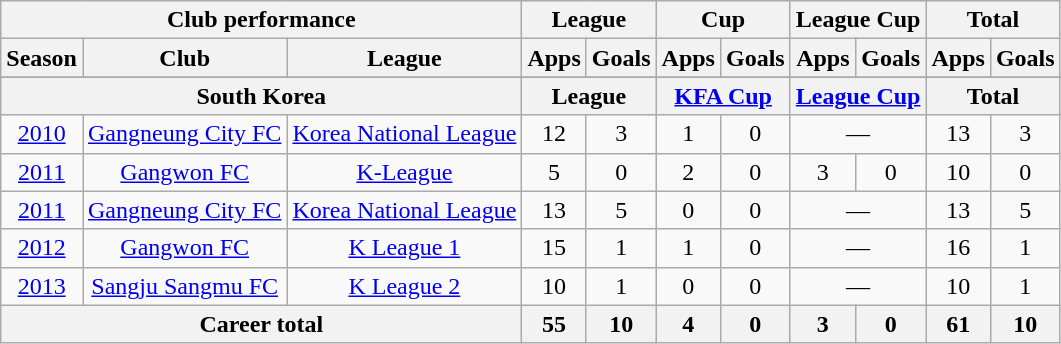<table class="wikitable" style="text-align:center">
<tr>
<th colspan=3>Club performance</th>
<th colspan=2>League</th>
<th colspan=2>Cup</th>
<th colspan=2>League Cup</th>
<th colspan=2>Total</th>
</tr>
<tr>
<th>Season</th>
<th>Club</th>
<th>League</th>
<th>Apps</th>
<th>Goals</th>
<th>Apps</th>
<th>Goals</th>
<th>Apps</th>
<th>Goals</th>
<th>Apps</th>
<th>Goals</th>
</tr>
<tr>
</tr>
<tr>
<th colspan=3>South Korea</th>
<th colspan=2>League</th>
<th colspan=2><a href='#'>KFA Cup</a></th>
<th colspan=2><a href='#'>League Cup</a></th>
<th colspan=2>Total</th>
</tr>
<tr>
<td><a href='#'>2010</a></td>
<td rowspan="1"><a href='#'>Gangneung City FC</a></td>
<td rowspan="1"><a href='#'>Korea National League</a></td>
<td>12</td>
<td>3</td>
<td>1</td>
<td>0</td>
<td colspan=2>—</td>
<td>13</td>
<td>3</td>
</tr>
<tr>
<td><a href='#'>2011</a></td>
<td rowspan="1"><a href='#'>Gangwon FC</a></td>
<td rowspan="1"><a href='#'>K-League</a></td>
<td>5</td>
<td>0</td>
<td>2</td>
<td>0</td>
<td>3</td>
<td>0</td>
<td>10</td>
<td>0</td>
</tr>
<tr>
<td><a href='#'>2011</a></td>
<td rowspan="1"><a href='#'>Gangneung City FC</a></td>
<td rowspan="1"><a href='#'>Korea National League</a></td>
<td>13</td>
<td>5</td>
<td>0</td>
<td>0</td>
<td colspan=2>—</td>
<td>13</td>
<td>5</td>
</tr>
<tr>
<td><a href='#'>2012</a></td>
<td rowspan="1"><a href='#'>Gangwon FC</a></td>
<td rowspan="1"><a href='#'>K League 1</a></td>
<td>15</td>
<td>1</td>
<td>1</td>
<td>0</td>
<td colspan="2">—</td>
<td>16</td>
<td>1</td>
</tr>
<tr>
<td><a href='#'>2013</a></td>
<td rowspan="1"><a href='#'>Sangju Sangmu FC</a></td>
<td rowspan="1"><a href='#'>K League 2</a></td>
<td>10</td>
<td>1</td>
<td>0</td>
<td>0</td>
<td colspan="2">—</td>
<td>10</td>
<td>1</td>
</tr>
<tr>
<th colspan=3>Career total</th>
<th>55</th>
<th>10</th>
<th>4</th>
<th>0</th>
<th>3</th>
<th>0</th>
<th>61</th>
<th>10</th>
</tr>
</table>
